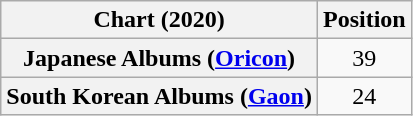<table class="wikitable sortable plainrowheaders" style="text-align:center">
<tr>
<th>Chart (2020)</th>
<th>Position</th>
</tr>
<tr>
<th scope="row">Japanese Albums (<a href='#'>Oricon</a>)</th>
<td>39</td>
</tr>
<tr>
<th scope="row">South Korean Albums (<a href='#'>Gaon</a>)</th>
<td>24</td>
</tr>
</table>
